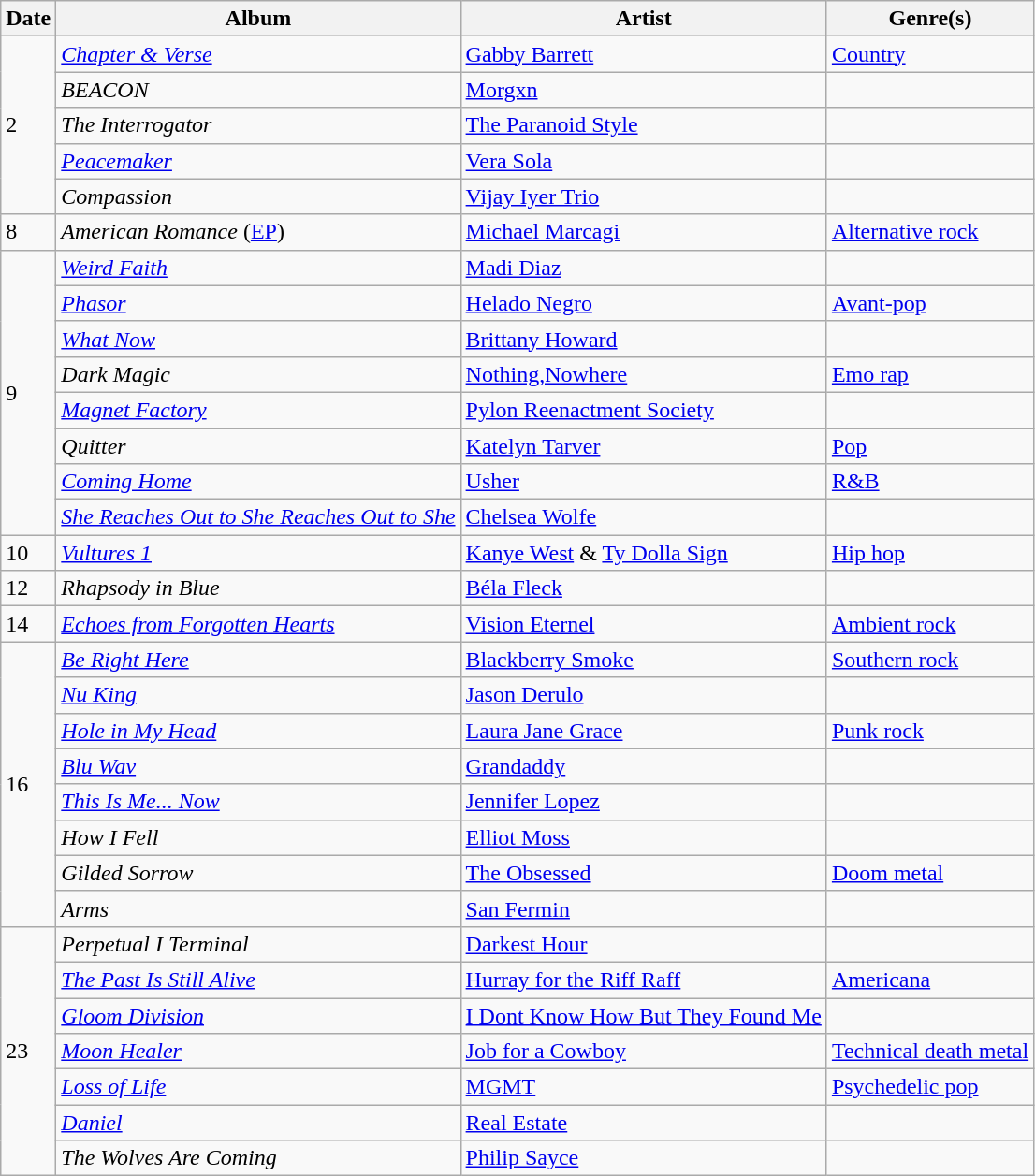<table class="wikitable">
<tr>
<th>Date</th>
<th>Album</th>
<th>Artist</th>
<th>Genre(s)</th>
</tr>
<tr>
<td rowspan="5">2</td>
<td><em><a href='#'>Chapter & Verse</a></em></td>
<td><a href='#'>Gabby Barrett</a></td>
<td><a href='#'>Country</a></td>
</tr>
<tr>
<td><em>BEACON</em></td>
<td><a href='#'>Morgxn</a></td>
<td></td>
</tr>
<tr>
<td><em>The Interrogator</em></td>
<td><a href='#'>The Paranoid Style</a></td>
<td></td>
</tr>
<tr>
<td><em><a href='#'>Peacemaker</a></em></td>
<td><a href='#'>Vera Sola</a></td>
<td></td>
</tr>
<tr>
<td><em>Compassion</em></td>
<td><a href='#'>Vijay Iyer Trio</a></td>
<td></td>
</tr>
<tr>
<td>8</td>
<td><em>American Romance</em> (<a href='#'>EP</a>)</td>
<td><a href='#'>Michael Marcagi</a></td>
<td><a href='#'>Alternative rock</a></td>
</tr>
<tr>
<td rowspan="8">9</td>
<td><em><a href='#'>Weird Faith</a></em></td>
<td><a href='#'>Madi Diaz</a></td>
<td></td>
</tr>
<tr>
<td><em><a href='#'>Phasor</a></em></td>
<td><a href='#'>Helado Negro</a></td>
<td><a href='#'>Avant-pop</a></td>
</tr>
<tr>
<td><em><a href='#'>What Now</a></em></td>
<td><a href='#'>Brittany Howard</a></td>
<td></td>
</tr>
<tr>
<td><em>Dark Magic</em></td>
<td><a href='#'>Nothing,Nowhere</a></td>
<td><a href='#'>Emo rap</a></td>
</tr>
<tr>
<td><em><a href='#'>Magnet Factory</a></em></td>
<td><a href='#'>Pylon Reenactment Society</a></td>
<td></td>
</tr>
<tr>
<td><em>Quitter</em></td>
<td><a href='#'>Katelyn Tarver</a></td>
<td><a href='#'>Pop</a></td>
</tr>
<tr>
<td><em><a href='#'>Coming Home</a></em></td>
<td><a href='#'>Usher</a></td>
<td><a href='#'>R&B</a></td>
</tr>
<tr>
<td><em><a href='#'>She Reaches Out to She Reaches Out to She</a></em></td>
<td><a href='#'>Chelsea Wolfe</a></td>
<td></td>
</tr>
<tr>
<td>10</td>
<td><em><a href='#'>Vultures 1</a></em></td>
<td><a href='#'>Kanye West</a> & <a href='#'>Ty Dolla Sign</a></td>
<td><a href='#'>Hip hop</a></td>
</tr>
<tr>
<td>12</td>
<td><em>Rhapsody in Blue</em></td>
<td><a href='#'>Béla Fleck</a></td>
<td></td>
</tr>
<tr>
<td>14</td>
<td><em><a href='#'>Echoes from Forgotten Hearts</a></em></td>
<td><a href='#'>Vision Eternel</a></td>
<td><a href='#'>Ambient rock</a></td>
</tr>
<tr>
<td rowspan="8">16</td>
<td><em><a href='#'>Be Right Here</a></em></td>
<td><a href='#'>Blackberry Smoke</a></td>
<td><a href='#'>Southern rock</a></td>
</tr>
<tr>
<td><em><a href='#'>Nu King</a></em></td>
<td><a href='#'>Jason Derulo</a></td>
<td></td>
</tr>
<tr>
<td><em><a href='#'>Hole in My Head</a></em></td>
<td><a href='#'>Laura Jane Grace</a></td>
<td><a href='#'>Punk rock</a></td>
</tr>
<tr>
<td><em><a href='#'>Blu Wav</a></em></td>
<td><a href='#'>Grandaddy</a></td>
<td></td>
</tr>
<tr>
<td><em><a href='#'>This Is Me... Now</a></em></td>
<td><a href='#'>Jennifer Lopez</a></td>
<td></td>
</tr>
<tr>
<td><em>How I Fell</em></td>
<td><a href='#'>Elliot Moss</a></td>
<td></td>
</tr>
<tr>
<td><em>Gilded Sorrow</em></td>
<td><a href='#'>The Obsessed</a></td>
<td><a href='#'>Doom metal</a></td>
</tr>
<tr>
<td><em>Arms</em></td>
<td><a href='#'>San Fermin</a></td>
<td></td>
</tr>
<tr>
<td rowspan="7">23</td>
<td><em>Perpetual I Terminal</em></td>
<td><a href='#'>Darkest Hour</a></td>
<td></td>
</tr>
<tr>
<td><em><a href='#'>The Past Is Still Alive</a></em></td>
<td><a href='#'>Hurray for the Riff Raff</a></td>
<td><a href='#'>Americana</a></td>
</tr>
<tr>
<td><em><a href='#'>Gloom Division</a></em></td>
<td><a href='#'>I Dont Know How But They Found Me</a></td>
<td></td>
</tr>
<tr>
<td><em><a href='#'>Moon Healer</a></em></td>
<td><a href='#'>Job for a Cowboy</a></td>
<td><a href='#'>Technical death metal</a></td>
</tr>
<tr>
<td><em><a href='#'>Loss of Life</a></em></td>
<td><a href='#'>MGMT</a></td>
<td><a href='#'>Psychedelic pop</a></td>
</tr>
<tr>
<td><em><a href='#'>Daniel</a></em></td>
<td><a href='#'>Real Estate</a></td>
<td></td>
</tr>
<tr>
<td><em>The Wolves Are Coming</em></td>
<td><a href='#'>Philip Sayce</a></td>
<td></td>
</tr>
</table>
